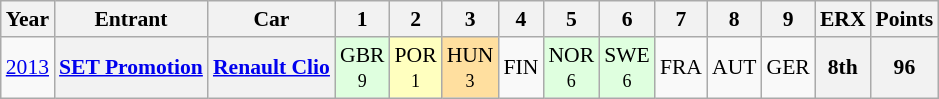<table class="wikitable" border="1" style="text-align:center; font-size:90%;">
<tr valign="top">
<th>Year</th>
<th>Entrant</th>
<th>Car</th>
<th>1</th>
<th>2</th>
<th>3</th>
<th>4</th>
<th>5</th>
<th>6</th>
<th>7</th>
<th>8</th>
<th>9</th>
<th>ERX</th>
<th>Points</th>
</tr>
<tr>
<td><a href='#'>2013</a></td>
<th><a href='#'>SET Promotion</a></th>
<th><a href='#'>Renault Clio</a></th>
<td style="background:#DFFFDF;">GBR<br><small>9</small></td>
<td style="background:#FFFFBF;">POR<br><small>1</small></td>
<td style="background:#FFDF9F;">HUN<br><small>3</small></td>
<td>FIN<br><small></small></td>
<td style="background:#DFFFDF;">NOR<br><small>6</small></td>
<td style="background:#DFFFDF;">SWE<br><small>6</small></td>
<td>FRA<br><small></small></td>
<td>AUT<br><small></small></td>
<td>GER<br><small></small></td>
<th>8th</th>
<th>96</th>
</tr>
</table>
